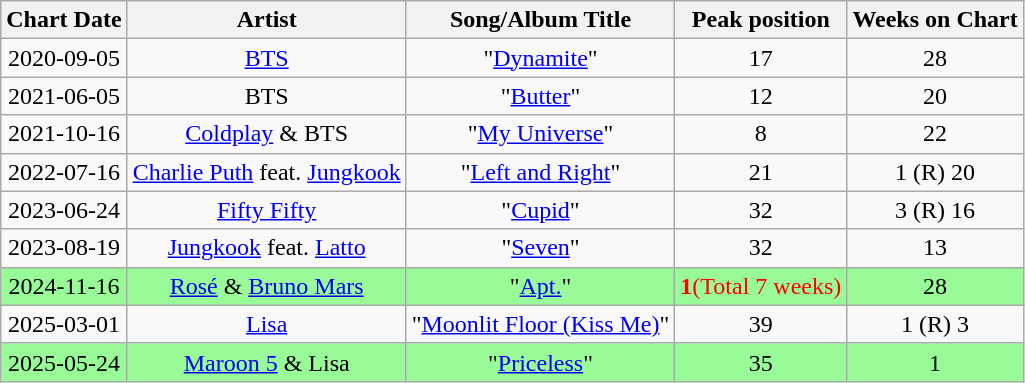<table class="wikitable sortable" style="text-align:center">
<tr>
<th>Chart Date</th>
<th>Artist</th>
<th>Song/Album Title</th>
<th>Peak position</th>
<th>Weeks on Chart</th>
</tr>
<tr>
<td>2020-09-05</td>
<td><a href='#'>BTS</a></td>
<td>"<a href='#'>Dynamite</a>"</td>
<td>17</td>
<td>28</td>
</tr>
<tr>
<td>2021-06-05</td>
<td>BTS</td>
<td>"<a href='#'>Butter</a>"</td>
<td>12</td>
<td>20</td>
</tr>
<tr>
<td>2021-10-16</td>
<td><a href='#'>Coldplay</a> & BTS</td>
<td>"<a href='#'>My Universe</a>"</td>
<td>8</td>
<td>22</td>
</tr>
<tr>
<td>2022-07-16</td>
<td><a href='#'>Charlie Puth</a> feat. <a href='#'>Jungkook</a></td>
<td>"<a href='#'>Left and Right</a>"</td>
<td>21</td>
<td>1 (R) 20</td>
</tr>
<tr>
<td>2023-06-24</td>
<td><a href='#'>Fifty Fifty</a></td>
<td>"<a href='#'>Cupid</a>"</td>
<td>32</td>
<td>3 (R) 16</td>
</tr>
<tr>
<td>2023-08-19</td>
<td><a href='#'>Jungkook</a> feat. <a href='#'>Latto</a></td>
<td>"<a href='#'>Seven</a>"</td>
<td>32</td>
<td>13</td>
</tr>
<tr style="background:palegreen;">
<td>2024-11-16</td>
<td><a href='#'>Rosé</a> & <a href='#'>Bruno Mars</a></td>
<td>"<a href='#'>Apt.</a>"</td>
<td style="color:red"><strong>1</strong>(Total 7 weeks)</td>
<td>28</td>
</tr>
<tr>
<td>2025-03-01</td>
<td><a href='#'>Lisa</a></td>
<td>"<a href='#'>Moonlit Floor (Kiss Me)</a>"</td>
<td>39</td>
<td>1 (R) 3</td>
</tr>
<tr style="background:palegreen;">
<td>2025-05-24</td>
<td><a href='#'>Maroon 5</a> & Lisa</td>
<td>"<a href='#'>Priceless</a>"</td>
<td>35</td>
<td>1</td>
</tr>
</table>
